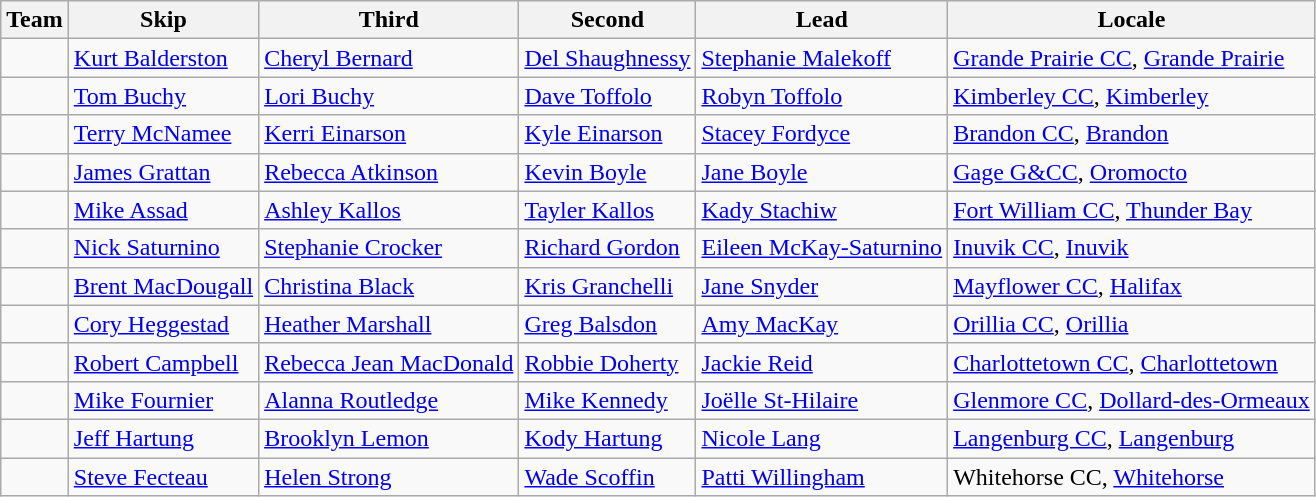<table class=wikitable>
<tr>
<th>Team</th>
<th>Skip</th>
<th>Third</th>
<th>Second</th>
<th>Lead</th>
<th>Locale</th>
</tr>
<tr>
<td></td>
<td><a href='#'>Kurt Balderston</a></td>
<td><a href='#'>Cheryl Bernard</a></td>
<td><a href='#'>Del Shaughnessy</a></td>
<td><a href='#'>Stephanie Malekoff</a></td>
<td><a href='#'>Grande Prairie CC</a>, <a href='#'>Grande Prairie</a></td>
</tr>
<tr>
<td></td>
<td><a href='#'>Tom Buchy</a></td>
<td><a href='#'>Lori Buchy</a></td>
<td><a href='#'>Dave Toffolo</a></td>
<td><a href='#'>Robyn Toffolo</a></td>
<td><a href='#'>Kimberley CC</a>, <a href='#'>Kimberley</a></td>
</tr>
<tr>
<td></td>
<td><a href='#'>Terry McNamee</a></td>
<td><a href='#'>Kerri Einarson</a></td>
<td><a href='#'>Kyle Einarson</a></td>
<td><a href='#'>Stacey Fordyce</a></td>
<td><a href='#'>Brandon CC</a>, <a href='#'>Brandon</a></td>
</tr>
<tr>
<td></td>
<td><a href='#'>James Grattan</a></td>
<td><a href='#'>Rebecca Atkinson</a></td>
<td><a href='#'>Kevin Boyle</a></td>
<td><a href='#'>Jane Boyle</a></td>
<td><a href='#'>Gage G&CC</a>, <a href='#'>Oromocto</a></td>
</tr>
<tr>
<td></td>
<td><a href='#'>Mike Assad</a></td>
<td><a href='#'>Ashley Kallos</a></td>
<td><a href='#'>Tayler Kallos</a></td>
<td><a href='#'>Kady Stachiw</a></td>
<td><a href='#'>Fort William CC</a>, <a href='#'>Thunder Bay</a></td>
</tr>
<tr>
<td></td>
<td><a href='#'>Nick Saturnino</a></td>
<td><a href='#'>Stephanie Crocker</a></td>
<td><a href='#'>Richard Gordon</a></td>
<td><a href='#'>Eileen McKay-Saturnino</a></td>
<td><a href='#'>Inuvik CC</a>, <a href='#'>Inuvik</a></td>
</tr>
<tr>
<td></td>
<td><a href='#'>Brent MacDougall</a></td>
<td><a href='#'>Christina Black</a></td>
<td><a href='#'>Kris Granchelli</a></td>
<td><a href='#'>Jane Snyder</a></td>
<td><a href='#'>Mayflower CC</a>, <a href='#'>Halifax</a></td>
</tr>
<tr>
<td></td>
<td><a href='#'>Cory Heggestad</a></td>
<td><a href='#'>Heather Marshall</a></td>
<td><a href='#'>Greg Balsdon</a></td>
<td><a href='#'>Amy MacKay</a></td>
<td><a href='#'>Orillia CC</a>, <a href='#'>Orillia</a></td>
</tr>
<tr>
<td></td>
<td><a href='#'>Robert Campbell</a></td>
<td><a href='#'>Rebecca Jean MacDonald</a></td>
<td><a href='#'>Robbie Doherty</a></td>
<td><a href='#'>Jackie Reid</a></td>
<td><a href='#'>Charlottetown CC</a>, <a href='#'>Charlottetown</a></td>
</tr>
<tr>
<td></td>
<td><a href='#'>Mike Fournier</a></td>
<td><a href='#'>Alanna Routledge</a></td>
<td><a href='#'>Mike Kennedy</a></td>
<td><a href='#'>Joëlle St-Hilaire</a></td>
<td><a href='#'>Glenmore CC</a>, <a href='#'>Dollard-des-Ormeaux</a></td>
</tr>
<tr>
<td></td>
<td><a href='#'>Jeff Hartung</a></td>
<td><a href='#'>Brooklyn Lemon</a></td>
<td><a href='#'>Kody Hartung</a></td>
<td><a href='#'>Nicole Lang</a></td>
<td><a href='#'>Langenburg CC</a>, <a href='#'>Langenburg</a></td>
</tr>
<tr>
<td></td>
<td><a href='#'>Steve Fecteau</a></td>
<td><a href='#'>Helen Strong</a></td>
<td><a href='#'>Wade Scoffin</a></td>
<td><a href='#'>Patti Willingham</a></td>
<td>Whitehorse CC, <a href='#'>Whitehorse</a></td>
</tr>
</table>
